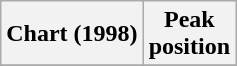<table class="wikitable sortable plainrowheaders" style="text-align:center">
<tr>
<th scope="col">Chart (1998)</th>
<th scope="col">Peak<br>position</th>
</tr>
<tr>
</tr>
</table>
